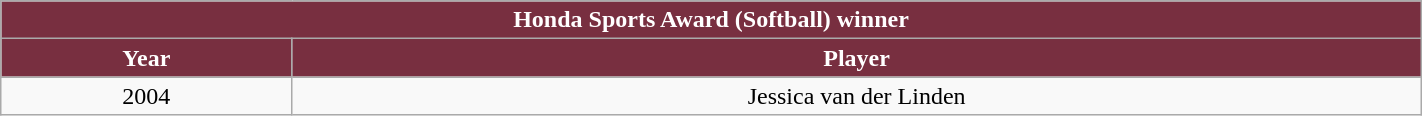<table class="wikitable" style="width:75%;" style="border-collapse: collapse;">
<tr>
<td colspan="5" style= "background:#782F40; color:white; text-align:center;"><strong>Honda Sports Award (Softball) winner</strong></td>
</tr>
<tr>
<th style="background:#782F40; color:white;">Year</th>
<th style="background:#782F40; color:white;">Player</th>
</tr>
<tr style="text-align:center;">
<td>2004</td>
<td>Jessica van der Linden</td>
</tr>
</table>
